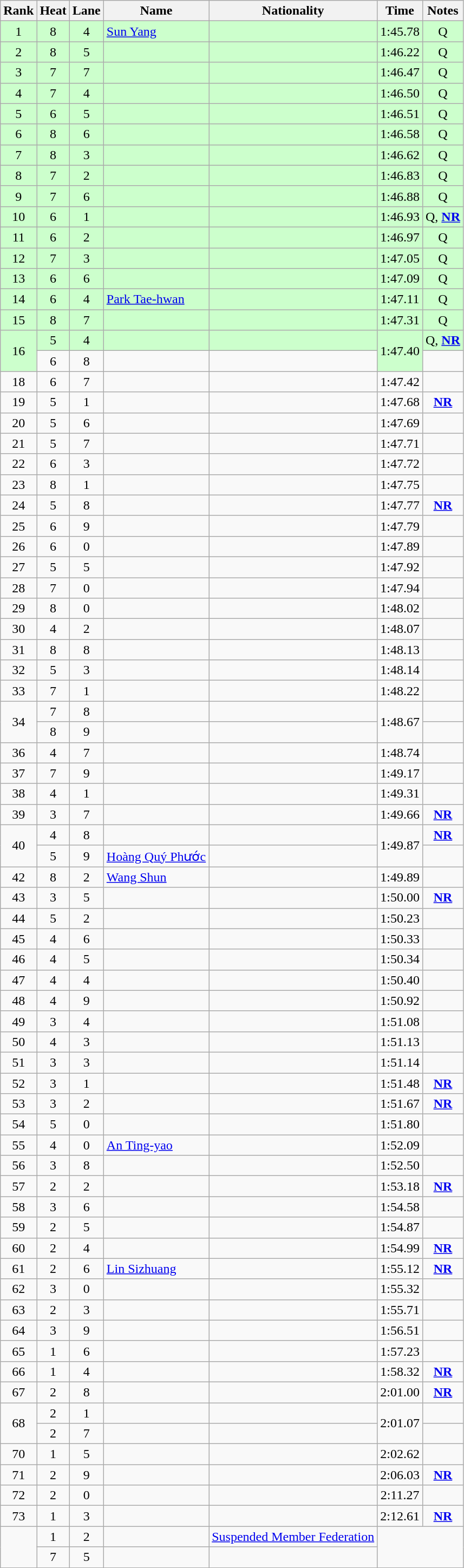<table class="wikitable sortable" style="text-align:center">
<tr>
<th>Rank</th>
<th>Heat</th>
<th>Lane</th>
<th>Name</th>
<th>Nationality</th>
<th>Time</th>
<th>Notes</th>
</tr>
<tr bgcolor=ccffcc>
<td>1</td>
<td>8</td>
<td>4</td>
<td align=left><a href='#'>Sun Yang</a></td>
<td align=left></td>
<td>1:45.78</td>
<td>Q</td>
</tr>
<tr bgcolor=ccffcc>
<td>2</td>
<td>8</td>
<td>5</td>
<td align=left></td>
<td align=left></td>
<td>1:46.22</td>
<td>Q</td>
</tr>
<tr bgcolor=ccffcc>
<td>3</td>
<td>7</td>
<td>7</td>
<td align=left></td>
<td align=left></td>
<td>1:46.47</td>
<td>Q</td>
</tr>
<tr bgcolor=ccffcc>
<td>4</td>
<td>7</td>
<td>4</td>
<td align=left></td>
<td align=left></td>
<td>1:46.50</td>
<td>Q</td>
</tr>
<tr bgcolor=ccffcc>
<td>5</td>
<td>6</td>
<td>5</td>
<td align=left></td>
<td align=left></td>
<td>1:46.51</td>
<td>Q</td>
</tr>
<tr bgcolor=ccffcc>
<td>6</td>
<td>8</td>
<td>6</td>
<td align=left></td>
<td align=left></td>
<td>1:46.58</td>
<td>Q</td>
</tr>
<tr bgcolor=ccffcc>
<td>7</td>
<td>8</td>
<td>3</td>
<td align=left></td>
<td align=left></td>
<td>1:46.62</td>
<td>Q</td>
</tr>
<tr bgcolor=ccffcc>
<td>8</td>
<td>7</td>
<td>2</td>
<td align=left></td>
<td align=left></td>
<td>1:46.83</td>
<td>Q</td>
</tr>
<tr bgcolor=ccffcc>
<td>9</td>
<td>7</td>
<td>6</td>
<td align=left></td>
<td align=left></td>
<td>1:46.88</td>
<td>Q</td>
</tr>
<tr bgcolor=ccffcc>
<td>10</td>
<td>6</td>
<td>1</td>
<td align=left></td>
<td align=left></td>
<td>1:46.93</td>
<td>Q, <strong><a href='#'>NR</a></strong></td>
</tr>
<tr bgcolor=ccffcc>
<td>11</td>
<td>6</td>
<td>2</td>
<td align=left></td>
<td align=left></td>
<td>1:46.97</td>
<td>Q</td>
</tr>
<tr bgcolor=ccffcc>
<td>12</td>
<td>7</td>
<td>3</td>
<td align=left></td>
<td align=left></td>
<td>1:47.05</td>
<td>Q</td>
</tr>
<tr bgcolor=ccffcc>
<td>13</td>
<td>6</td>
<td>6</td>
<td align=left></td>
<td align=left></td>
<td>1:47.09</td>
<td>Q</td>
</tr>
<tr bgcolor=ccffcc>
<td>14</td>
<td>6</td>
<td>4</td>
<td align=left><a href='#'>Park Tae-hwan</a></td>
<td align=left></td>
<td>1:47.11</td>
<td>Q</td>
</tr>
<tr bgcolor=ccffcc>
<td>15</td>
<td>8</td>
<td>7</td>
<td align=left></td>
<td align=left></td>
<td>1:47.31</td>
<td>Q</td>
</tr>
<tr bgcolor=ccffcc>
<td rowspan=2>16</td>
<td>5</td>
<td>4</td>
<td align=left></td>
<td align=left></td>
<td rowspan=2>1:47.40</td>
<td>Q, <strong><a href='#'>NR</a></strong></td>
</tr>
<tr>
<td>6</td>
<td>8</td>
<td align=left></td>
<td align=left></td>
<td></td>
</tr>
<tr>
<td>18</td>
<td>6</td>
<td>7</td>
<td align=left></td>
<td align=left></td>
<td>1:47.42</td>
<td></td>
</tr>
<tr>
<td>19</td>
<td>5</td>
<td>1</td>
<td align=left></td>
<td align=left></td>
<td>1:47.68</td>
<td><strong><a href='#'>NR</a></strong></td>
</tr>
<tr>
<td>20</td>
<td>5</td>
<td>6</td>
<td align=left></td>
<td align=left></td>
<td>1:47.69</td>
<td></td>
</tr>
<tr>
<td>21</td>
<td>5</td>
<td>7</td>
<td align=left></td>
<td align=left></td>
<td>1:47.71</td>
<td></td>
</tr>
<tr>
<td>22</td>
<td>6</td>
<td>3</td>
<td align=left></td>
<td align=left></td>
<td>1:47.72</td>
<td></td>
</tr>
<tr>
<td>23</td>
<td>8</td>
<td>1</td>
<td align=left></td>
<td align=left></td>
<td>1:47.75</td>
<td></td>
</tr>
<tr>
<td>24</td>
<td>5</td>
<td>8</td>
<td align=left></td>
<td align=left></td>
<td>1:47.77</td>
<td><strong><a href='#'>NR</a></strong></td>
</tr>
<tr>
<td>25</td>
<td>6</td>
<td>9</td>
<td align=left></td>
<td align=left></td>
<td>1:47.79</td>
<td></td>
</tr>
<tr>
<td>26</td>
<td>6</td>
<td>0</td>
<td align=left></td>
<td align=left></td>
<td>1:47.89</td>
<td></td>
</tr>
<tr>
<td>27</td>
<td>5</td>
<td>5</td>
<td align=left></td>
<td align=left></td>
<td>1:47.92</td>
<td></td>
</tr>
<tr>
<td>28</td>
<td>7</td>
<td>0</td>
<td align=left></td>
<td align=left></td>
<td>1:47.94</td>
<td></td>
</tr>
<tr>
<td>29</td>
<td>8</td>
<td>0</td>
<td align=left></td>
<td align=left></td>
<td>1:48.02</td>
<td></td>
</tr>
<tr>
<td>30</td>
<td>4</td>
<td>2</td>
<td align=left></td>
<td align=left></td>
<td>1:48.07</td>
<td></td>
</tr>
<tr>
<td>31</td>
<td>8</td>
<td>8</td>
<td align=left></td>
<td align=left></td>
<td>1:48.13</td>
<td></td>
</tr>
<tr>
<td>32</td>
<td>5</td>
<td>3</td>
<td align=left></td>
<td align=left></td>
<td>1:48.14</td>
<td></td>
</tr>
<tr>
<td>33</td>
<td>7</td>
<td>1</td>
<td align=left></td>
<td align=left></td>
<td>1:48.22</td>
<td></td>
</tr>
<tr>
<td rowspan=2>34</td>
<td>7</td>
<td>8</td>
<td align=left></td>
<td align=left></td>
<td rowspan=2>1:48.67</td>
<td></td>
</tr>
<tr>
<td>8</td>
<td>9</td>
<td align=left></td>
<td align=left></td>
<td></td>
</tr>
<tr>
<td>36</td>
<td>4</td>
<td>7</td>
<td align=left></td>
<td align=left></td>
<td>1:48.74</td>
<td></td>
</tr>
<tr>
<td>37</td>
<td>7</td>
<td>9</td>
<td align=left></td>
<td align=left></td>
<td>1:49.17</td>
<td></td>
</tr>
<tr>
<td>38</td>
<td>4</td>
<td>1</td>
<td align=left></td>
<td align=left></td>
<td>1:49.31</td>
<td></td>
</tr>
<tr>
<td>39</td>
<td>3</td>
<td>7</td>
<td align=left></td>
<td align=left></td>
<td>1:49.66</td>
<td><strong><a href='#'>NR</a></strong></td>
</tr>
<tr>
<td rowspan=2>40</td>
<td>4</td>
<td>8</td>
<td align=left></td>
<td align=left></td>
<td rowspan=2>1:49.87</td>
<td><strong><a href='#'>NR</a></strong></td>
</tr>
<tr>
<td>5</td>
<td>9</td>
<td align=left><a href='#'>Hoàng Quý Phước</a></td>
<td align=left></td>
<td></td>
</tr>
<tr>
<td>42</td>
<td>8</td>
<td>2</td>
<td align=left><a href='#'>Wang Shun</a></td>
<td align=left></td>
<td>1:49.89</td>
<td></td>
</tr>
<tr>
<td>43</td>
<td>3</td>
<td>5</td>
<td align=left></td>
<td align=left></td>
<td>1:50.00</td>
<td><strong><a href='#'>NR</a></strong></td>
</tr>
<tr>
<td>44</td>
<td>5</td>
<td>2</td>
<td align=left></td>
<td align=left></td>
<td>1:50.23</td>
<td></td>
</tr>
<tr>
<td>45</td>
<td>4</td>
<td>6</td>
<td align=left></td>
<td align=left></td>
<td>1:50.33</td>
<td></td>
</tr>
<tr>
<td>46</td>
<td>4</td>
<td>5</td>
<td align=left></td>
<td align=left></td>
<td>1:50.34</td>
<td></td>
</tr>
<tr>
<td>47</td>
<td>4</td>
<td>4</td>
<td align=left></td>
<td align="left"></td>
<td>1:50.40</td>
<td></td>
</tr>
<tr>
<td>48</td>
<td>4</td>
<td>9</td>
<td align=left></td>
<td align=left></td>
<td>1:50.92</td>
<td></td>
</tr>
<tr>
<td>49</td>
<td>3</td>
<td>4</td>
<td align=left></td>
<td align=left></td>
<td>1:51.08</td>
<td></td>
</tr>
<tr>
<td>50</td>
<td>4</td>
<td>3</td>
<td align=left></td>
<td align=left></td>
<td>1:51.13</td>
<td></td>
</tr>
<tr>
<td>51</td>
<td>3</td>
<td>3</td>
<td align=left></td>
<td align=left></td>
<td>1:51.14</td>
<td></td>
</tr>
<tr>
<td>52</td>
<td>3</td>
<td>1</td>
<td align=left></td>
<td align=left></td>
<td>1:51.48</td>
<td><strong><a href='#'>NR</a></strong></td>
</tr>
<tr>
<td>53</td>
<td>3</td>
<td>2</td>
<td align=left></td>
<td align=left></td>
<td>1:51.67</td>
<td><strong><a href='#'>NR</a></strong></td>
</tr>
<tr>
<td>54</td>
<td>5</td>
<td>0</td>
<td align=left></td>
<td align=left></td>
<td>1:51.80</td>
<td></td>
</tr>
<tr>
<td>55</td>
<td>4</td>
<td>0</td>
<td align=left><a href='#'>An Ting-yao</a></td>
<td align=left></td>
<td>1:52.09</td>
<td></td>
</tr>
<tr>
<td>56</td>
<td>3</td>
<td>8</td>
<td align=left></td>
<td align=left></td>
<td>1:52.50</td>
<td></td>
</tr>
<tr>
<td>57</td>
<td>2</td>
<td>2</td>
<td align=left></td>
<td align=left></td>
<td>1:53.18</td>
<td><strong><a href='#'>NR</a></strong></td>
</tr>
<tr>
<td>58</td>
<td>3</td>
<td>6</td>
<td align=left></td>
<td align=left></td>
<td>1:54.58</td>
<td></td>
</tr>
<tr>
<td>59</td>
<td>2</td>
<td>5</td>
<td align=left></td>
<td align=left></td>
<td>1:54.87</td>
<td></td>
</tr>
<tr>
<td>60</td>
<td>2</td>
<td>4</td>
<td align=left></td>
<td align=left></td>
<td>1:54.99</td>
<td><strong><a href='#'>NR</a></strong></td>
</tr>
<tr>
<td>61</td>
<td>2</td>
<td>6</td>
<td align=left><a href='#'>Lin Sizhuang</a></td>
<td align=left></td>
<td>1:55.12</td>
<td><strong><a href='#'>NR</a></strong></td>
</tr>
<tr>
<td>62</td>
<td>3</td>
<td>0</td>
<td align=left></td>
<td align=left></td>
<td>1:55.32</td>
<td></td>
</tr>
<tr>
<td>63</td>
<td>2</td>
<td>3</td>
<td align=left></td>
<td align=left></td>
<td>1:55.71</td>
<td></td>
</tr>
<tr>
<td>64</td>
<td>3</td>
<td>9</td>
<td align=left></td>
<td align=left></td>
<td>1:56.51</td>
<td></td>
</tr>
<tr>
<td>65</td>
<td>1</td>
<td>6</td>
<td align=left></td>
<td align=left></td>
<td>1:57.23</td>
<td></td>
</tr>
<tr>
<td>66</td>
<td>1</td>
<td>4</td>
<td align=left></td>
<td align=left></td>
<td>1:58.32</td>
<td><strong><a href='#'>NR</a></strong></td>
</tr>
<tr>
<td>67</td>
<td>2</td>
<td>8</td>
<td align=left></td>
<td align=left></td>
<td>2:01.00</td>
<td><strong><a href='#'>NR</a></strong></td>
</tr>
<tr>
<td rowspan=2>68</td>
<td>2</td>
<td>1</td>
<td align=left></td>
<td align=left></td>
<td rowspan=2>2:01.07</td>
<td></td>
</tr>
<tr>
<td>2</td>
<td>7</td>
<td align=left></td>
<td align=left></td>
<td></td>
</tr>
<tr>
<td>70</td>
<td>1</td>
<td>5</td>
<td align=left></td>
<td align=left></td>
<td>2:02.62</td>
<td></td>
</tr>
<tr>
<td>71</td>
<td>2</td>
<td>9</td>
<td align=left></td>
<td align=left></td>
<td>2:06.03</td>
<td><strong><a href='#'>NR</a></strong></td>
</tr>
<tr>
<td>72</td>
<td>2</td>
<td>0</td>
<td align=left></td>
<td align=left></td>
<td>2:11.27</td>
<td></td>
</tr>
<tr>
<td>73</td>
<td>1</td>
<td>3</td>
<td align=left></td>
<td align=left></td>
<td>2:12.61</td>
<td><strong><a href='#'>NR</a></strong></td>
</tr>
<tr>
<td rowspan=2></td>
<td>1</td>
<td>2</td>
<td align=left></td>
<td align=left><a href='#'>Suspended Member Federation</a></td>
<td rowspan=2 colspan=2></td>
</tr>
<tr>
<td>7</td>
<td>5</td>
<td align=left></td>
<td align=left></td>
</tr>
</table>
